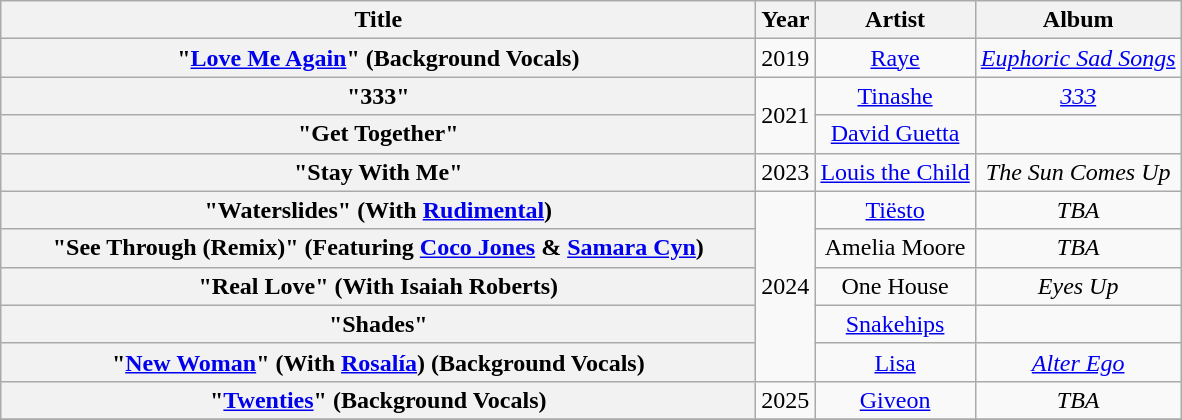<table class="wikitable plainrowheaders" style="text-align:center;">
<tr>
<th scope="col" style="width:31em;">Title</th>
<th scope="col">Year</th>
<th scope="col">Artist</th>
<th scope="col">Album</th>
</tr>
<tr>
<th scope="row">"<a href='#'>Love Me Again</a>" (Background Vocals)</th>
<td>2019</td>
<td><a href='#'>Raye</a></td>
<td><em><a href='#'>Euphoric Sad Songs</a></em></td>
</tr>
<tr>
<th scope="row">"333"</th>
<td rowspan="2">2021</td>
<td><a href='#'>Tinashe</a></td>
<td><em><a href='#'>333</a></em></td>
</tr>
<tr>
<th scope="row">"Get Together"</th>
<td><a href='#'>David Guetta</a></td>
<td></td>
</tr>
<tr>
<th scope="row">"Stay With Me"</th>
<td>2023</td>
<td><a href='#'>Louis the Child</a></td>
<td><em>The Sun Comes Up</em></td>
</tr>
<tr>
<th scope="row">"Waterslides" (With <a href='#'>Rudimental</a>)</th>
<td rowspan="5">2024</td>
<td><a href='#'>Tiësto</a></td>
<td><em>TBA</em></td>
</tr>
<tr>
<th scope="row">"See Through (Remix)" (Featuring <a href='#'>Coco Jones</a> & <a href='#'>Samara Cyn</a>)</th>
<td>Amelia Moore</td>
<td><em>TBA</em></td>
</tr>
<tr>
<th scope="row">"Real Love" (With Isaiah Roberts)</th>
<td>One House</td>
<td><em>Eyes Up</em></td>
</tr>
<tr>
<th scope="row">"Shades"</th>
<td><a href='#'>Snakehips</a></td>
<td></td>
</tr>
<tr>
<th scope="row">"<a href='#'>New Woman</a>" (With <a href='#'>Rosalía</a>) (Background Vocals)</th>
<td><a href='#'>Lisa</a></td>
<td><em><a href='#'>Alter Ego</a></em></td>
</tr>
<tr>
<th scope="row">"<a href='#'>Twenties</a>" (Background Vocals)</th>
<td>2025</td>
<td><a href='#'>Giveon</a></td>
<td><em>TBA</em></td>
</tr>
<tr>
</tr>
</table>
